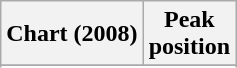<table class="wikitable sortable plainrowheaders" style="text-align:center">
<tr>
<th scope="col">Chart (2008)</th>
<th scope="col">Peak<br>position</th>
</tr>
<tr>
</tr>
<tr>
</tr>
<tr>
</tr>
<tr>
</tr>
<tr>
</tr>
<tr>
</tr>
<tr>
</tr>
</table>
